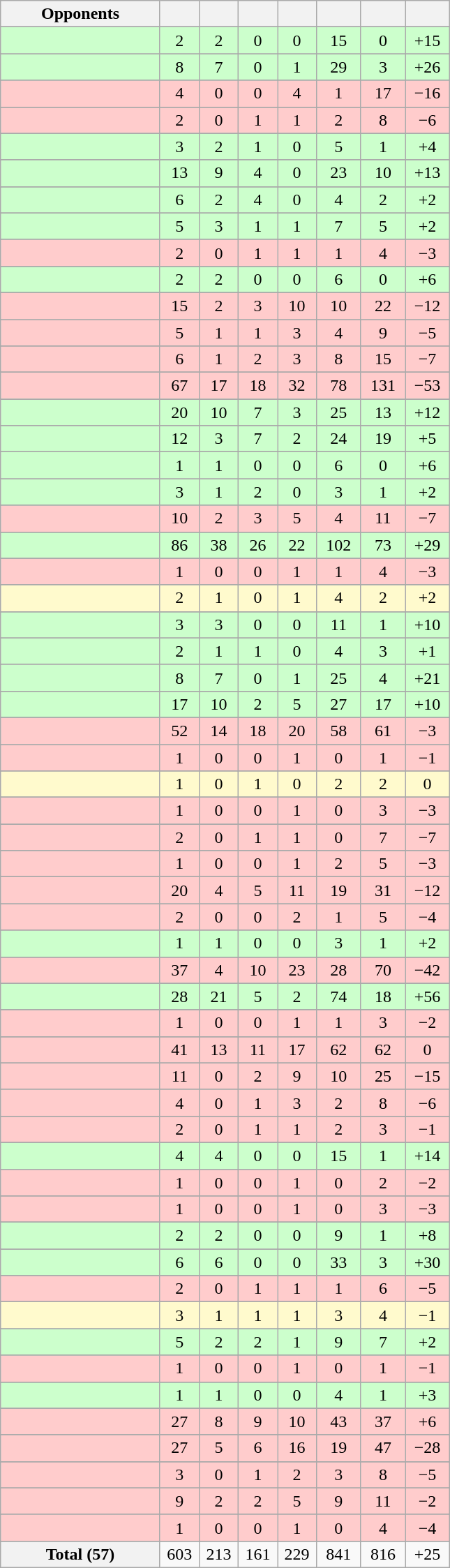<table class="wikitable sortable collapsible collapsed" style="text-align: center; font-size: 100%;">
<tr style="color:black;">
<th style="width:145px;">Opponents</th>
<th width=30></th>
<th width=30></th>
<th width=30></th>
<th width=30></th>
<th width=35></th>
<th width=35></th>
<th width=35></th>
</tr>
<tr>
</tr>
<tr bgcolor=CCFFCC>
<td style="text-align:left;"></td>
<td>2</td>
<td>2</td>
<td>0</td>
<td>0</td>
<td>15</td>
<td>0</td>
<td>+15</td>
</tr>
<tr>
</tr>
<tr bgcolor=CCFFCC>
<td style="text-align:left;"></td>
<td>8</td>
<td>7</td>
<td>0</td>
<td>1</td>
<td>29</td>
<td>3</td>
<td>+26</td>
</tr>
<tr>
</tr>
<tr bgcolor=FFCCCC>
<td style="text-align:left;"></td>
<td>4</td>
<td>0</td>
<td>0</td>
<td>4</td>
<td>1</td>
<td>17</td>
<td>−16</td>
</tr>
<tr>
</tr>
<tr bgcolor=FFCCCC>
<td style="text-align:left;"></td>
<td>2</td>
<td>0</td>
<td>1</td>
<td>1</td>
<td>2</td>
<td>8</td>
<td>−6</td>
</tr>
<tr>
</tr>
<tr bgcolor=CCFFCC>
<td style="text-align:left;"></td>
<td>3</td>
<td>2</td>
<td>1</td>
<td>0</td>
<td>5</td>
<td>1</td>
<td>+4</td>
</tr>
<tr>
</tr>
<tr bgcolor=CCFFCC>
<td style="text-align:left;"></td>
<td>13</td>
<td>9</td>
<td>4</td>
<td>0</td>
<td>23</td>
<td>10</td>
<td>+13</td>
</tr>
<tr>
</tr>
<tr bgcolor=CCFFCC>
<td style="text-align:left;"></td>
<td>6</td>
<td>2</td>
<td>4</td>
<td>0</td>
<td>4</td>
<td>2</td>
<td>+2</td>
</tr>
<tr>
</tr>
<tr bgcolor=CCFFCC>
<td style="text-align:left;"></td>
<td>5</td>
<td>3</td>
<td>1</td>
<td>1</td>
<td>7</td>
<td>5</td>
<td>+2</td>
</tr>
<tr>
</tr>
<tr bgcolor=FFCCCC>
<td style="text-align:left;"></td>
<td>2</td>
<td>0</td>
<td>1</td>
<td>1</td>
<td>1</td>
<td>4</td>
<td>−3</td>
</tr>
<tr>
</tr>
<tr bgcolor=CCFFCC>
<td style="text-align:left;"></td>
<td>2</td>
<td>2</td>
<td>0</td>
<td>0</td>
<td>6</td>
<td>0</td>
<td>+6</td>
</tr>
<tr>
</tr>
<tr bgcolor=FFCCCC>
<td style="text-align:left;"></td>
<td>15</td>
<td>2</td>
<td>3</td>
<td>10</td>
<td>10</td>
<td>22</td>
<td>−12</td>
</tr>
<tr>
</tr>
<tr bgcolor=FFCCCC>
<td style="text-align:left;"></td>
<td>5</td>
<td>1</td>
<td>1</td>
<td>3</td>
<td>4</td>
<td>9</td>
<td>−5</td>
</tr>
<tr>
</tr>
<tr bgcolor=FFCCCC>
<td style="text-align:left;"></td>
<td>6</td>
<td>1</td>
<td>2</td>
<td>3</td>
<td>8</td>
<td>15</td>
<td>−7</td>
</tr>
<tr>
</tr>
<tr bgcolor=FFCCCC>
<td style="text-align:left;"></td>
<td>67</td>
<td>17</td>
<td>18</td>
<td>32</td>
<td>78</td>
<td>131</td>
<td>−53</td>
</tr>
<tr>
</tr>
<tr bgcolor=CCFFCC>
<td style="text-align:left;"></td>
<td>20</td>
<td>10</td>
<td>7</td>
<td>3</td>
<td>25</td>
<td>13</td>
<td>+12</td>
</tr>
<tr>
</tr>
<tr bgcolor=CCFFCC>
<td style="text-align:left;"></td>
<td>12</td>
<td>3</td>
<td>7</td>
<td>2</td>
<td>24</td>
<td>19</td>
<td>+5</td>
</tr>
<tr>
</tr>
<tr bgcolor=CCFFCC>
<td style="text-align:left;"></td>
<td>1</td>
<td>1</td>
<td>0</td>
<td>0</td>
<td>6</td>
<td>0</td>
<td>+6</td>
</tr>
<tr>
</tr>
<tr bgcolor=CCFFCC>
<td style="text-align:left;"></td>
<td>3</td>
<td>1</td>
<td>2</td>
<td>0</td>
<td>3</td>
<td>1</td>
<td>+2</td>
</tr>
<tr>
</tr>
<tr bgcolor=FFCCCC>
<td style="text-align:left;"></td>
<td>10</td>
<td>2</td>
<td>3</td>
<td>5</td>
<td>4</td>
<td>11</td>
<td>−7</td>
</tr>
<tr>
</tr>
<tr bgcolor=CCFFCC>
<td style="text-align:left;"></td>
<td>86</td>
<td>38</td>
<td>26</td>
<td>22</td>
<td>102</td>
<td>73</td>
<td>+29</td>
</tr>
<tr>
</tr>
<tr bgcolor=FFCCCC>
<td style="text-align:left;"></td>
<td>1</td>
<td>0</td>
<td>0</td>
<td>1</td>
<td>1</td>
<td>4</td>
<td>−3</td>
</tr>
<tr>
</tr>
<tr bgcolor=FFFACD>
<td style="text-align:left;"></td>
<td>2</td>
<td>1</td>
<td>0</td>
<td>1</td>
<td>4</td>
<td>2</td>
<td>+2</td>
</tr>
<tr>
</tr>
<tr bgcolor=CCFFCC>
<td style="text-align:left;"></td>
<td>3</td>
<td>3</td>
<td>0</td>
<td>0</td>
<td>11</td>
<td>1</td>
<td>+10</td>
</tr>
<tr>
</tr>
<tr bgcolor=CCFFCC>
<td style="text-align:left;"></td>
<td>2</td>
<td>1</td>
<td>1</td>
<td>0</td>
<td>4</td>
<td>3</td>
<td>+1</td>
</tr>
<tr>
</tr>
<tr bgcolor=CCFFCC>
<td style="text-align:left;"></td>
<td>8</td>
<td>7</td>
<td>0</td>
<td>1</td>
<td>25</td>
<td>4</td>
<td>+21</td>
</tr>
<tr>
</tr>
<tr bgcolor=CCFFCC>
<td style="text-align:left;"></td>
<td>17</td>
<td>10</td>
<td>2</td>
<td>5</td>
<td>27</td>
<td>17</td>
<td>+10</td>
</tr>
<tr>
</tr>
<tr bgcolor=FFCCCC>
<td style="text-align:left;"></td>
<td>52</td>
<td>14</td>
<td>18</td>
<td>20</td>
<td>58</td>
<td>61</td>
<td>−3</td>
</tr>
<tr>
</tr>
<tr bgcolor=FFCCCC>
<td style="text-align:left;"></td>
<td>1</td>
<td>0</td>
<td>0</td>
<td>1</td>
<td>0</td>
<td>1</td>
<td>−1</td>
</tr>
<tr>
</tr>
<tr bgcolor=FFFACD>
<td style="text-align:left;"></td>
<td>1</td>
<td>0</td>
<td>1</td>
<td>0</td>
<td>2</td>
<td>2</td>
<td>0</td>
</tr>
<tr>
</tr>
<tr bgcolor=FFCCCC>
<td style="text-align:left;"></td>
<td>1</td>
<td>0</td>
<td>0</td>
<td>1</td>
<td>0</td>
<td>3</td>
<td>−3</td>
</tr>
<tr>
</tr>
<tr bgcolor=FFCCCC>
<td style="text-align:left;"></td>
<td>2</td>
<td>0</td>
<td>1</td>
<td>1</td>
<td>0</td>
<td>7</td>
<td>−7</td>
</tr>
<tr>
</tr>
<tr bgcolor=FFCCCC>
<td style="text-align:left;"></td>
<td>1</td>
<td>0</td>
<td>0</td>
<td>1</td>
<td>2</td>
<td>5</td>
<td>−3</td>
</tr>
<tr>
</tr>
<tr bgcolor=FFCCCC>
<td style="text-align:left;"></td>
<td>20</td>
<td>4</td>
<td>5</td>
<td>11</td>
<td>19</td>
<td>31</td>
<td>−12</td>
</tr>
<tr>
</tr>
<tr bgcolor=FFCCCC>
<td style="text-align:left;"></td>
<td>2</td>
<td>0</td>
<td>0</td>
<td>2</td>
<td>1</td>
<td>5</td>
<td>−4</td>
</tr>
<tr>
</tr>
<tr bgcolor=CCFFCC>
<td style="text-align:left;"></td>
<td>1</td>
<td>1</td>
<td>0</td>
<td>0</td>
<td>3</td>
<td>1</td>
<td>+2</td>
</tr>
<tr>
</tr>
<tr bgcolor=FFCCCC>
<td style="text-align:left;"></td>
<td>37</td>
<td>4</td>
<td>10</td>
<td>23</td>
<td>28</td>
<td>70</td>
<td>−42</td>
</tr>
<tr>
</tr>
<tr bgcolor=CCFFCC>
<td style="text-align:left;"></td>
<td>28</td>
<td>21</td>
<td>5</td>
<td>2</td>
<td>74</td>
<td>18</td>
<td>+56</td>
</tr>
<tr>
</tr>
<tr bgcolor=FFCCCC>
<td style="text-align:left;"></td>
<td>1</td>
<td>0</td>
<td>0</td>
<td>1</td>
<td>1</td>
<td>3</td>
<td>−2</td>
</tr>
<tr>
</tr>
<tr bgcolor=FFCCCC>
<td style="text-align:left;"></td>
<td>41</td>
<td>13</td>
<td>11</td>
<td>17</td>
<td>62</td>
<td>62</td>
<td>0</td>
</tr>
<tr>
</tr>
<tr bgcolor=FFCCCC>
<td style="text-align:left;"></td>
<td>11</td>
<td>0</td>
<td>2</td>
<td>9</td>
<td>10</td>
<td>25</td>
<td>−15</td>
</tr>
<tr>
</tr>
<tr bgcolor=FFCCCC>
<td style="text-align:left;"></td>
<td>4</td>
<td>0</td>
<td>1</td>
<td>3</td>
<td>2</td>
<td>8</td>
<td>−6</td>
</tr>
<tr>
</tr>
<tr bgcolor=FFCCCC>
<td style="text-align:left;"></td>
<td>2</td>
<td>0</td>
<td>1</td>
<td>1</td>
<td>2</td>
<td>3</td>
<td>−1</td>
</tr>
<tr>
</tr>
<tr bgcolor=CCFFCC>
<td style="text-align:left;"></td>
<td>4</td>
<td>4</td>
<td>0</td>
<td>0</td>
<td>15</td>
<td>1</td>
<td>+14</td>
</tr>
<tr>
</tr>
<tr bgcolor=FFCCCC>
<td style="text-align:left;"></td>
<td>1</td>
<td>0</td>
<td>0</td>
<td>1</td>
<td>0</td>
<td>2</td>
<td>−2</td>
</tr>
<tr>
</tr>
<tr bgcolor=FFCCCC>
<td style="text-align:left;"></td>
<td>1</td>
<td>0</td>
<td>0</td>
<td>1</td>
<td>0</td>
<td>3</td>
<td>−3</td>
</tr>
<tr>
</tr>
<tr bgcolor=CCFFCC>
<td style="text-align:left;"></td>
<td>2</td>
<td>2</td>
<td>0</td>
<td>0</td>
<td>9</td>
<td>1</td>
<td>+8</td>
</tr>
<tr>
</tr>
<tr bgcolor=CCFFCC>
<td style="text-align:left;"></td>
<td>6</td>
<td>6</td>
<td>0</td>
<td>0</td>
<td>33</td>
<td>3</td>
<td>+30</td>
</tr>
<tr>
</tr>
<tr bgcolor=FFCCCC>
<td style="text-align:left;"></td>
<td>2</td>
<td>0</td>
<td>1</td>
<td>1</td>
<td>1</td>
<td>6</td>
<td>−5</td>
</tr>
<tr>
</tr>
<tr bgcolor=FFFACD>
<td style="text-align:left;"></td>
<td>3</td>
<td>1</td>
<td>1</td>
<td>1</td>
<td>3</td>
<td>4</td>
<td>−1</td>
</tr>
<tr>
</tr>
<tr bgcolor=CCFFCC>
<td style="text-align:left;"></td>
<td>5</td>
<td>2</td>
<td>2</td>
<td>1</td>
<td>9</td>
<td>7</td>
<td>+2</td>
</tr>
<tr>
</tr>
<tr bgcolor=FFCCCC>
<td style="text-align:left;"></td>
<td>1</td>
<td>0</td>
<td>0</td>
<td>1</td>
<td>0</td>
<td>1</td>
<td>−1</td>
</tr>
<tr>
</tr>
<tr bgcolor=CCFFCC>
<td style="text-align:left;"></td>
<td>1</td>
<td>1</td>
<td>0</td>
<td>0</td>
<td>4</td>
<td>1</td>
<td>+3</td>
</tr>
<tr>
</tr>
<tr bgcolor=FFCCCC>
<td style="text-align:left;"></td>
<td>27</td>
<td>8</td>
<td>9</td>
<td>10</td>
<td>43</td>
<td>37</td>
<td>+6</td>
</tr>
<tr>
</tr>
<tr bgcolor=FFCCCC>
<td style="text-align:left;"></td>
<td>27</td>
<td>5</td>
<td>6</td>
<td>16</td>
<td>19</td>
<td>47</td>
<td>−28</td>
</tr>
<tr>
</tr>
<tr bgcolor=FFCCCC>
<td style="text-align:left;"></td>
<td>3</td>
<td>0</td>
<td>1</td>
<td>2</td>
<td>3</td>
<td>8</td>
<td>−5</td>
</tr>
<tr>
</tr>
<tr bgcolor=FFCCCC>
<td style="text-align:left;"></td>
<td>9</td>
<td>2</td>
<td>2</td>
<td>5</td>
<td>9</td>
<td>11</td>
<td>−2</td>
</tr>
<tr>
</tr>
<tr bgcolor=FFCCCC>
<td style="text-align:left;"></td>
<td>1</td>
<td>0</td>
<td>0</td>
<td>1</td>
<td>0</td>
<td>4</td>
<td>−4</td>
</tr>
<tr>
</tr>
<tr class="sortbottom">
<th>Total (57)</th>
<td>603</td>
<td>213</td>
<td>161</td>
<td>229</td>
<td>841</td>
<td>816</td>
<td>+25</td>
</tr>
</table>
